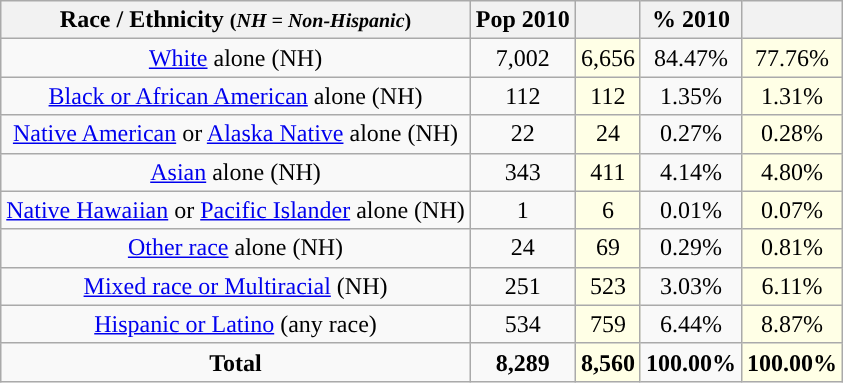<table class="wikitable" style="text-align:center;">
<tr>
<th>Race / Ethnicity <small>(<em>NH = Non-Hispanic</em>)</small></th>
<th>Pop 2010</th>
<th></th>
<th>% 2010</th>
<th></th>
</tr>
<tr>
<td><a href='#'>White</a> alone (NH)</td>
<td>7,002</td>
<td style='background: #ffffe6;'>6,656</td>
<td>84.47%</td>
<td style='background: #ffffe6;'>77.76%</td>
</tr>
<tr>
<td><a href='#'>Black or African American</a> alone (NH)</td>
<td>112</td>
<td style='background: #ffffe6;'>112</td>
<td>1.35%</td>
<td style='background: #ffffe6;'>1.31%</td>
</tr>
<tr>
<td><a href='#'>Native American</a> or <a href='#'>Alaska Native</a> alone (NH)</td>
<td>22</td>
<td style='background: #ffffe6;'>24</td>
<td>0.27%</td>
<td style='background: #ffffe6;'>0.28%</td>
</tr>
<tr>
<td><a href='#'>Asian</a> alone (NH)</td>
<td>343</td>
<td style='background: #ffffe6;'>411</td>
<td>4.14%</td>
<td style='background: #ffffe6;'>4.80%</td>
</tr>
<tr>
<td><a href='#'>Native Hawaiian</a> or <a href='#'>Pacific Islander</a> alone (NH)</td>
<td>1</td>
<td style='background: #ffffe6;'>6</td>
<td>0.01%</td>
<td style='background: #ffffe6;'>0.07%</td>
</tr>
<tr>
<td><a href='#'>Other race</a> alone (NH)</td>
<td>24</td>
<td style='background: #ffffe6;'>69</td>
<td>0.29%</td>
<td style='background: #ffffe6;'>0.81%</td>
</tr>
<tr>
<td><a href='#'>Mixed race or Multiracial</a> (NH)</td>
<td>251</td>
<td style='background: #ffffe6;'>523</td>
<td>3.03%</td>
<td style='background: #ffffe6;'>6.11%</td>
</tr>
<tr>
<td><a href='#'>Hispanic or Latino</a> (any race)</td>
<td>534</td>
<td style='background: #ffffe6;'>759</td>
<td>6.44%</td>
<td style='background: #ffffe6;'>8.87%</td>
</tr>
<tr>
<td><strong>Total</strong></td>
<td><strong>8,289</strong></td>
<td style='background: #ffffe6;'><strong>8,560</strong></td>
<td><strong>100.00%</strong></td>
<td style='background: #ffffe6;'><strong>100.00%</strong></td>
</tr>
</table>
